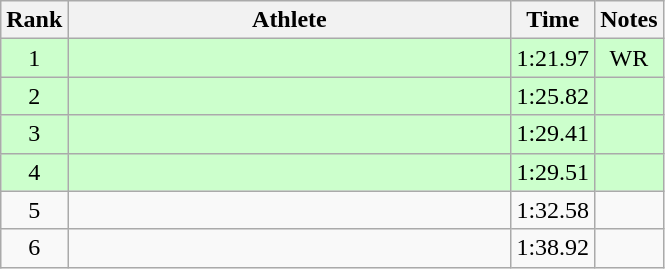<table class="wikitable" style="text-align:center">
<tr>
<th>Rank</th>
<th Style="width:18em">Athlete</th>
<th>Time</th>
<th>Notes</th>
</tr>
<tr style="background:#cfc">
<td>1</td>
<td style="text-align:left"></td>
<td>1:21.97</td>
<td>WR</td>
</tr>
<tr style="background:#cfc">
<td>2</td>
<td style="text-align:left"></td>
<td>1:25.82</td>
<td></td>
</tr>
<tr style="background:#cfc">
<td>3</td>
<td style="text-align:left"></td>
<td>1:29.41</td>
<td></td>
</tr>
<tr style="background:#cfc">
<td>4</td>
<td style="text-align:left"></td>
<td>1:29.51</td>
<td></td>
</tr>
<tr>
<td>5</td>
<td style="text-align:left"></td>
<td>1:32.58</td>
<td></td>
</tr>
<tr>
<td>6</td>
<td style="text-align:left"></td>
<td>1:38.92</td>
<td></td>
</tr>
</table>
